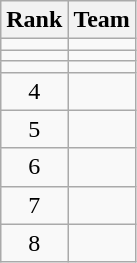<table class=wikitable style="text-align:center">
<tr>
<th>Rank</th>
<th>Team</th>
</tr>
<tr>
<td></td>
<td align=left></td>
</tr>
<tr>
<td></td>
<td align=left></td>
</tr>
<tr>
<td></td>
<td align=left></td>
</tr>
<tr>
<td>4</td>
<td align=left></td>
</tr>
<tr>
<td>5</td>
<td align=left></td>
</tr>
<tr>
<td>6</td>
<td align=left></td>
</tr>
<tr>
<td>7</td>
<td align=left></td>
</tr>
<tr>
<td>8</td>
<td align=left></td>
</tr>
</table>
